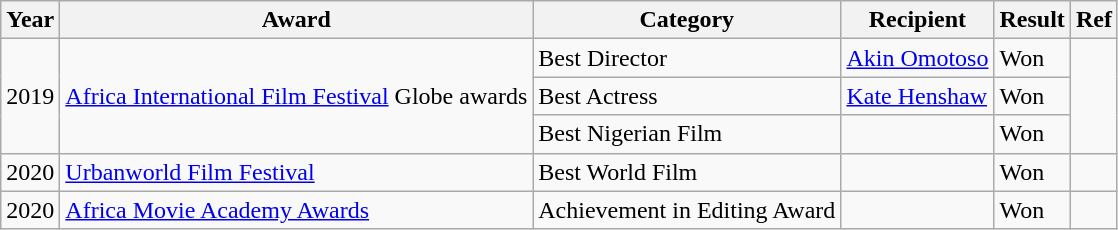<table class="wikitable">
<tr>
<th>Year</th>
<th>Award</th>
<th>Category</th>
<th>Recipient</th>
<th>Result</th>
<th>Ref</th>
</tr>
<tr>
<td rowspan="3">2019</td>
<td rowspan="3"><a href='#'>Africa International Film Festival</a> Globe awards</td>
<td>Best Director</td>
<td><a href='#'>Akin Omotoso</a></td>
<td>Won</td>
<td rowspan="3"></td>
</tr>
<tr>
<td>Best Actress</td>
<td><a href='#'>Kate Henshaw</a></td>
<td>Won</td>
</tr>
<tr>
<td>Best Nigerian Film</td>
<td></td>
<td>Won</td>
</tr>
<tr>
<td>2020</td>
<td><a href='#'>Urbanworld Film Festival</a></td>
<td>Best World Film</td>
<td></td>
<td>Won</td>
<td></td>
</tr>
<tr>
<td>2020</td>
<td><a href='#'>Africa Movie Academy Awards</a></td>
<td>Achievement in Editing Award</td>
<td></td>
<td>Won</td>
<td></td>
</tr>
</table>
